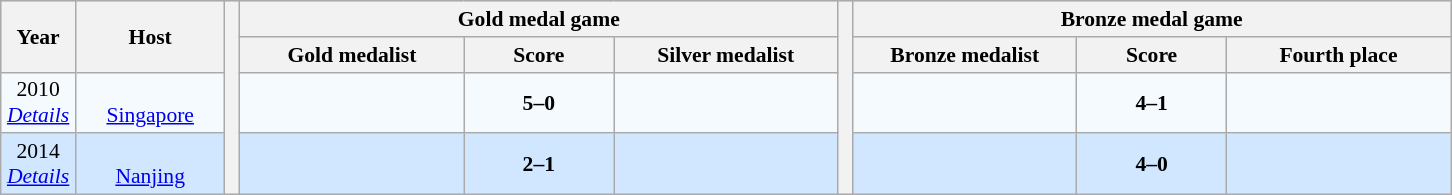<table class="wikitable " border=1 style="border-collapse:collapse; font-size:90%; text-align:center;" cellpadding=3 cellspacing=0>
<tr bgcolor=#C1D8FF>
<th rowspan=2 width=5%>Year</th>
<th rowspan=2 width=10%>Host</th>
<th width=1% rowspan=4 bgcolor=ffffff></th>
<th colspan=3>Gold medal game</th>
<th width=1% rowspan=4 bgcolor=ffffff></th>
<th colspan=3>Bronze medal game</th>
</tr>
<tr bgcolor=#EFEFEF>
<th width=15%>Gold medalist</th>
<th width=10%>Score</th>
<th width=15%>Silver medalist</th>
<th width=15%>Bronze medalist</th>
<th width=10%>Score</th>
<th width=15%>Fourth place</th>
</tr>
<tr bgcolor=#F5FAFF>
<td>2010<br><em><a href='#'>Details</a></em></td>
<td><br><a href='#'>Singapore</a></td>
<td><strong></strong></td>
<td><strong>5–0</strong></td>
<td></td>
<td></td>
<td><strong>4–1</strong></td>
<td></td>
</tr>
<tr bgcolor=#D0E7FF>
<td>2014<br><em><a href='#'>Details</a></em></td>
<td><br><a href='#'>Nanjing</a></td>
<td><strong></strong></td>
<td><strong>2–1</strong></td>
<td></td>
<td></td>
<td><strong>4–0</strong></td>
<td></td>
</tr>
</table>
